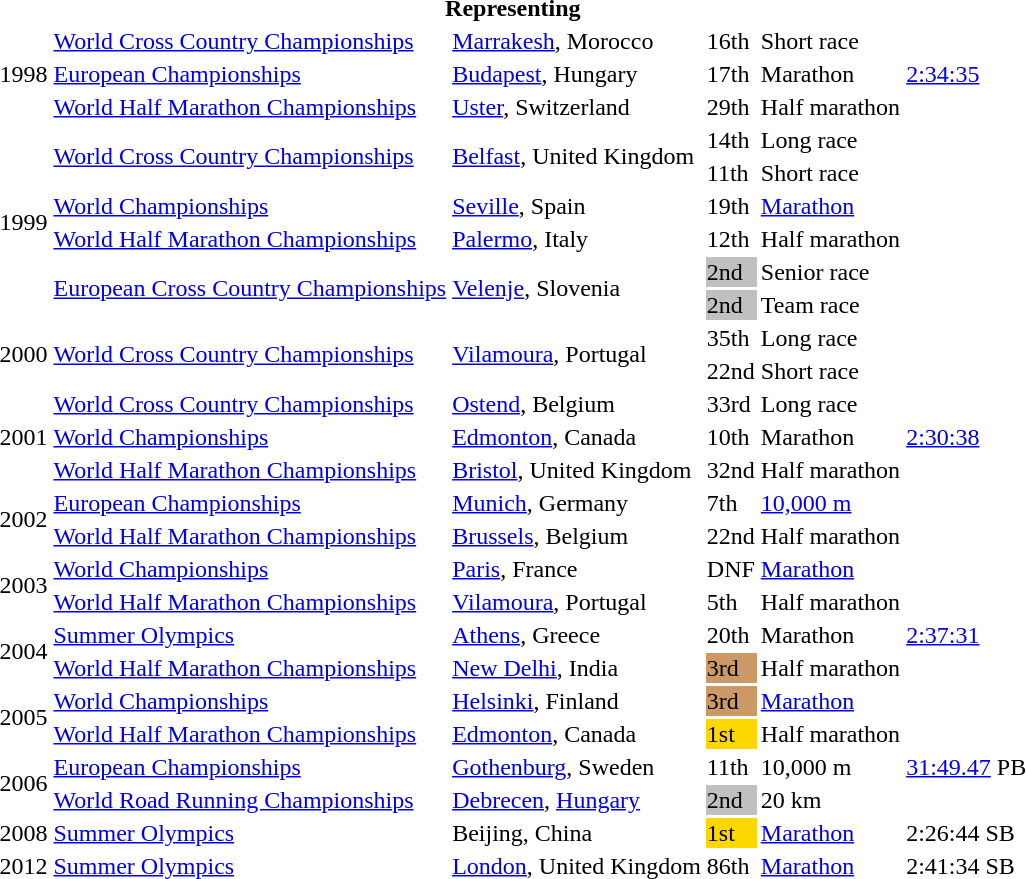<table>
<tr>
<th colspan="6">Representing </th>
</tr>
<tr>
<td rowspan=3>1998</td>
<td><a href='#'>World Cross Country Championships</a></td>
<td><a href='#'>Marrakesh</a>, Morocco</td>
<td>16th</td>
<td>Short race</td>
<td></td>
</tr>
<tr>
<td><a href='#'>European Championships</a></td>
<td><a href='#'>Budapest</a>, Hungary</td>
<td>17th</td>
<td>Marathon</td>
<td><a href='#'>2:34:35</a></td>
</tr>
<tr>
<td><a href='#'>World Half Marathon Championships</a></td>
<td><a href='#'>Uster</a>, Switzerland</td>
<td>29th</td>
<td>Half marathon</td>
<td></td>
</tr>
<tr>
<td rowspan=6>1999</td>
<td rowspan=2><a href='#'>World Cross Country Championships</a></td>
<td rowspan=2><a href='#'>Belfast</a>, United Kingdom</td>
<td>14th</td>
<td>Long race</td>
<td></td>
</tr>
<tr>
<td>11th</td>
<td>Short race</td>
</tr>
<tr>
<td><a href='#'>World Championships</a></td>
<td><a href='#'>Seville</a>, Spain</td>
<td>19th</td>
<td><a href='#'>Marathon</a></td>
<td></td>
</tr>
<tr>
<td><a href='#'>World Half Marathon Championships</a></td>
<td><a href='#'>Palermo</a>, Italy</td>
<td>12th</td>
<td>Half marathon</td>
<td></td>
</tr>
<tr>
<td rowspan=2><a href='#'>European Cross Country Championships</a></td>
<td rowspan=2><a href='#'>Velenje</a>, Slovenia</td>
<td bgcolor=silver>2nd</td>
<td>Senior race</td>
<td></td>
</tr>
<tr>
<td bgcolor=silver>2nd</td>
<td>Team race</td>
<td></td>
</tr>
<tr>
<td rowspan=2>2000</td>
<td rowspan=2><a href='#'>World Cross Country Championships</a></td>
<td rowspan=2><a href='#'>Vilamoura</a>, Portugal</td>
<td>35th</td>
<td>Long race</td>
<td></td>
</tr>
<tr>
<td>22nd</td>
<td>Short race</td>
</tr>
<tr>
<td rowspan=3>2001</td>
<td><a href='#'>World Cross Country Championships</a></td>
<td><a href='#'>Ostend</a>, Belgium</td>
<td>33rd</td>
<td>Long race</td>
<td></td>
</tr>
<tr>
<td><a href='#'>World Championships</a></td>
<td><a href='#'>Edmonton</a>, Canada</td>
<td>10th</td>
<td>Marathon</td>
<td><a href='#'>2:30:38</a></td>
</tr>
<tr>
<td><a href='#'>World Half Marathon Championships</a></td>
<td><a href='#'>Bristol</a>, United Kingdom</td>
<td>32nd</td>
<td>Half marathon</td>
<td></td>
</tr>
<tr>
<td rowspan=2>2002</td>
<td><a href='#'>European Championships</a></td>
<td><a href='#'>Munich</a>, Germany</td>
<td>7th</td>
<td><a href='#'>10,000 m</a></td>
<td></td>
</tr>
<tr>
<td><a href='#'>World Half Marathon Championships</a></td>
<td><a href='#'>Brussels</a>, Belgium</td>
<td>22nd</td>
<td>Half marathon</td>
<td></td>
</tr>
<tr>
<td rowspan=2>2003</td>
<td><a href='#'>World Championships</a></td>
<td><a href='#'>Paris</a>, France</td>
<td>DNF</td>
<td><a href='#'>Marathon</a></td>
<td></td>
</tr>
<tr>
<td><a href='#'>World Half Marathon Championships</a></td>
<td><a href='#'>Vilamoura</a>, Portugal</td>
<td>5th</td>
<td>Half marathon</td>
<td></td>
</tr>
<tr>
<td rowspan=2>2004</td>
<td><a href='#'>Summer Olympics</a></td>
<td><a href='#'>Athens</a>, Greece</td>
<td>20th</td>
<td>Marathon</td>
<td><a href='#'>2:37:31</a></td>
</tr>
<tr>
<td><a href='#'>World Half Marathon Championships</a></td>
<td><a href='#'>New Delhi</a>, India</td>
<td bgcolor=cc9966>3rd</td>
<td>Half marathon</td>
<td></td>
</tr>
<tr>
<td rowspan=2>2005</td>
<td><a href='#'>World Championships</a></td>
<td><a href='#'>Helsinki</a>, Finland</td>
<td bgcolor=cc9966>3rd</td>
<td><a href='#'>Marathon</a></td>
<td></td>
</tr>
<tr>
<td><a href='#'>World Half Marathon Championships</a></td>
<td><a href='#'>Edmonton</a>, Canada</td>
<td bgcolor=gold>1st</td>
<td>Half marathon</td>
<td></td>
</tr>
<tr>
<td rowspan=2>2006</td>
<td><a href='#'>European Championships</a></td>
<td><a href='#'>Gothenburg</a>, Sweden</td>
<td>11th</td>
<td>10,000 m</td>
<td><a href='#'>31:49.47</a> PB</td>
</tr>
<tr>
<td><a href='#'>World Road Running Championships</a></td>
<td><a href='#'>Debrecen</a>, <a href='#'>Hungary</a></td>
<td bgcolor=silver>2nd</td>
<td>20 km</td>
<td></td>
</tr>
<tr>
<td>2008</td>
<td><a href='#'>Summer Olympics</a></td>
<td>Beijing, China</td>
<td bgcolor=gold>1st</td>
<td><a href='#'>Marathon</a></td>
<td>2:26:44 SB</td>
</tr>
<tr>
<td>2012</td>
<td><a href='#'>Summer Olympics</a></td>
<td><a href='#'>London</a>, United Kingdom</td>
<td>86th</td>
<td><a href='#'>Marathon</a></td>
<td>2:41:34 SB</td>
</tr>
</table>
